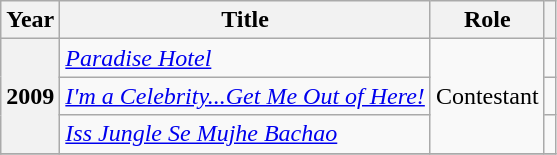<table class="wikitable plainrowheaders sortable">
<tr>
<th scope="col">Year</th>
<th scope="col">Title</th>
<th scope="col">Role</th>
<th scope="col" class="unsortable"></th>
</tr>
<tr>
<th scope="row" rowspan="3">2009</th>
<td><em><a href='#'>Paradise Hotel</a></em></td>
<td rowspan="3">Contestant</td>
<td></td>
</tr>
<tr>
<td><em><a href='#'>I'm a Celebrity...Get Me Out of Here!</a></em></td>
<td></td>
</tr>
<tr>
<td><em><a href='#'>Iss Jungle Se Mujhe Bachao</a></em></td>
<td></td>
</tr>
<tr>
</tr>
</table>
